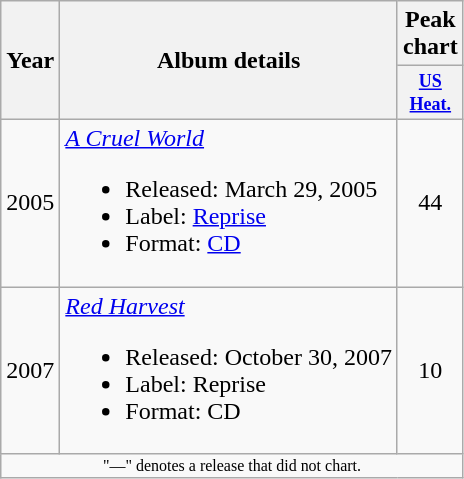<table class ="wikitable">
<tr>
<th rowspan="2">Year</th>
<th rowspan="2">Album details</th>
<th colspan="1">Peak chart</th>
</tr>
<tr>
<th style="width:3em;font-size:75%"><a href='#'>US<br>Heat.</a></th>
</tr>
<tr>
<td align="center">2005</td>
<td><em><a href='#'>A Cruel World</a></em><br><ul><li>Released: March 29, 2005</li><li>Label: <a href='#'>Reprise</a></li><li>Format: <a href='#'>CD</a></li></ul></td>
<td align="center">44</td>
</tr>
<tr>
<td align="center">2007</td>
<td><em><a href='#'>Red Harvest</a></em><br><ul><li>Released: October 30, 2007</li><li>Label: Reprise</li><li>Format: CD</li></ul></td>
<td align="center">10</td>
</tr>
<tr>
<td align="center" colspan="6" style="font-size: 8pt">"—" denotes a release that did not chart.</td>
</tr>
</table>
